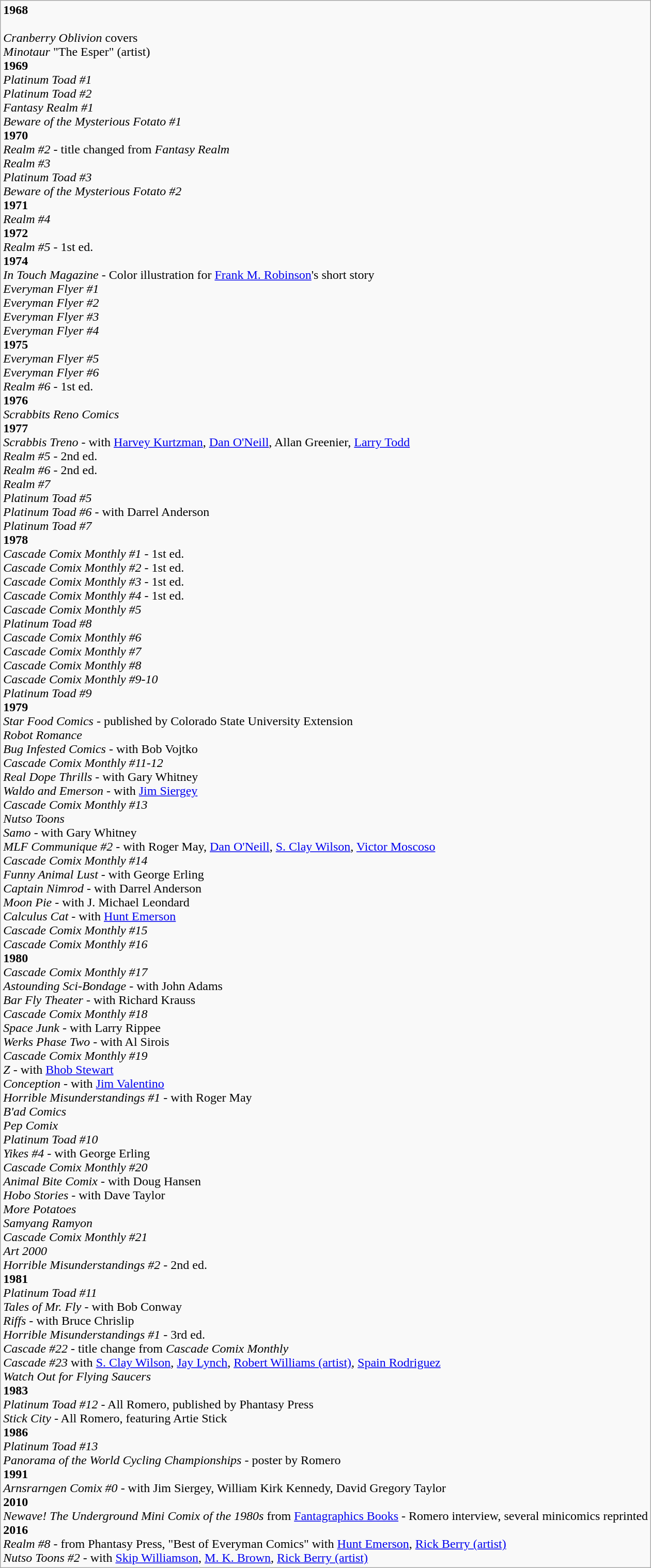<table class="wikitable" border="1">
<tr valign="top">
<td><strong>1968</strong><br><br><em>Cranberry Oblivion</em> covers<br> 
<em>Minotaur</em> "The Esper" (artist)<br> 
<strong>1969</strong><br> 
<em>Platinum Toad #1</em><br> 
<em>Platinum Toad #2</em><br> 
<em>Fantasy Realm #1</em><br> 
<em>Beware of the Mysterious Fotato #1</em><br> 
<strong>1970</strong><br> 
<em>Realm #2</em> - title changed from <em>Fantasy Realm</em><br> 
<em>Realm #3</em><br> 
<em>Platinum Toad #3</em><br> 
<em>Beware of the Mysterious Fotato #2</em><br> 
<strong>1971</strong><br> 
<em>Realm #4</em><br> 
<strong>1972</strong><br> 
<em>Realm #5</em> - 1st ed.<br> 
<strong>1974</strong><br> 
<em>In Touch Magazine</em> - Color illustration for <a href='#'>Frank M. Robinson</a>'s short story<br> 
<em>Everyman Flyer #1</em><br> 
<em>Everyman Flyer #2</em><br> 
<em>Everyman Flyer #3</em><br> 
<em>Everyman Flyer #4</em><br> 
<strong>1975</strong><br> 
<em>Everyman Flyer #5</em><br> 
<em>Everyman Flyer #6</em><br> 
<em>Realm #6</em> - 1st ed.<br> 
<strong>1976</strong><br> 
<em>Scrabbits Reno Comics</em><br> 
<strong>1977</strong><br> 
<em>Scrabbis Treno</em> - with <a href='#'>Harvey Kurtzman</a>, <a href='#'>Dan O'Neill</a>, Allan Greenier, <a href='#'>Larry Todd</a><br> 
<em>Realm #5</em> - 2nd ed.<br> 
<em>Realm #6</em> - 2nd ed.<br> 
<em>Realm #7</em><br> 
<em>Platinum Toad #5</em><br> 
<em>Platinum Toad #6</em> - with Darrel Anderson<br> 
<em>Platinum Toad #7</em><br> 
<strong>1978</strong><br> 
<em>Cascade Comix Monthly #1</em> - 1st ed.<br> 
<em>Cascade Comix Monthly #2</em> - 1st ed.<br> 
<em>Cascade Comix Monthly #3</em> - 1st ed.<br> 
<em>Cascade Comix Monthly #4</em> - 1st ed.<br> 
<em>Cascade Comix Monthly #5</em><br> 
<em>Platinum Toad #8</em><br> 
<em>Cascade Comix Monthly #6</em><br> 
<em>Cascade Comix Monthly #7</em><br> 
<em>Cascade Comix Monthly #8</em><br> 
<em>Cascade Comix Monthly #9-10</em><br> 
<em>Platinum Toad #9</em><br> 
<strong>1979</strong><br> 
<em>Star Food Comics</em> - published by Colorado State University Extension<br> 
<em>Robot Romance</em><br> 
<em>Bug Infested Comics</em> - with Bob Vojtko<br> 
<em>Cascade Comix Monthly #11-12</em><br> 
<em>Real Dope Thrills</em> - with Gary Whitney<br> 
<em>Waldo and Emerson</em> - with <a href='#'>Jim Siergey</a><br> 
<em>Cascade Comix Monthly #13</em><br> 
<em>Nutso Toons</em><br> 
<em>Samo</em> - with Gary Whitney<br> 
<em>MLF Communique #2</em> - with Roger May, <a href='#'>Dan O'Neill</a>, <a href='#'>S. Clay Wilson</a>, <a href='#'>Victor Moscoso</a><br> 
<em>Cascade Comix Monthly #14</em><br> 
<em>Funny Animal Lust</em> - with George Erling<br> 
<em>Captain Nimrod</em> - with Darrel Anderson<br> 
<em>Moon Pie</em> - with J. Michael Leondard<br> 
<em>Calculus Cat</em> - with <a href='#'>Hunt Emerson</a><br> 
<em>Cascade Comix Monthly #15</em><br> 
<em>Cascade Comix Monthly #16</em><br> 
<strong>1980</strong><br> 
<em>Cascade Comix Monthly #17</em><br> 
<em>Astounding Sci-Bondage</em> - with John Adams<br> 
<em>Bar Fly Theater</em> - with Richard Krauss<br> 
<em>Cascade Comix Monthly #18</em><br> 
<em>Space Junk</em> - with Larry Rippee<br> 
<em>Werks Phase Two</em> - with Al Sirois<br> 
<em>Cascade Comix Monthly #19</em><br> 
<em>Z</em> - with <a href='#'>Bhob Stewart</a><br> 
<em>Conception</em> - with <a href='#'>Jim Valentino</a><br> 
<em>Horrible Misunderstandings #1</em> - with Roger May<br> 
<em>B'ad Comics</em><br> 
<em>Pep Comix</em><br> 
<em>Platinum Toad #10</em><br> 
<em>Yikes #4</em> - with George Erling<br> 
<em>Cascade Comix Monthly #20</em><br> 
<em>Animal Bite Comix</em> - with Doug Hansen<br> 
<em>Hobo Stories</em> - with Dave Taylor<br> 
<em>More Potatoes</em><br> 
<em>Samyang Ramyon</em><br> 
<em>Cascade Comix Monthly #21</em><br> 
<em>Art 2000</em><br> 
<em>Horrible Misunderstandings #2</em> - 2nd ed.<br> 
<strong>1981</strong><br> 
<em>Platinum Toad #11</em><br> 
<em>Tales of Mr. Fly</em> - with Bob Conway<br> 
<em>Riffs</em> - with Bruce Chrislip<br> 
<em>Horrible Misunderstandings #1</em> - 3rd ed.<br> 
<em>Cascade #22</em> - title change from <em>Cascade Comix Monthly</em><br> 
<em>Cascade #23</em> with <a href='#'>S. Clay Wilson</a>, <a href='#'>Jay Lynch</a>, <a href='#'>Robert Williams (artist)</a>, <a href='#'>Spain Rodriguez</a><br> 
<em>Watch Out for Flying Saucers</em><br> 
<strong>1983</strong><br> 
<em>Platinum Toad #12</em> - All Romero, published by Phantasy Press<br>
<em>Stick City</em> - All Romero, featuring Artie Stick<br> 
<strong>1986</strong><br> 
<em>Platinum Toad #13</em><br>
<em>Panorama of the World Cycling Championships</em> - poster by Romero<br>
<strong>1991</strong><br> 
<em>Arnsrarngen Comix #0</em> - with Jim Siergey, William Kirk Kennedy, David Gregory Taylor<br> 
<strong>2010</strong><br> 
<em>Newave! The Underground Mini Comix of the 1980s</em> from <a href='#'>Fantagraphics Books</a> - Romero interview, several minicomics reprinted<br> 
<strong>2016</strong><br> 
<em>Realm #8</em> - from Phantasy Press, "Best of Everyman Comics" with <a href='#'>Hunt Emerson</a>, <a href='#'>Rick Berry (artist)</a><br> 
<em>Nutso Toons #2</em> - with <a href='#'>Skip Williamson</a>, <a href='#'>M. K. Brown</a>, <a href='#'>Rick Berry (artist)</a></td>
</tr>
</table>
